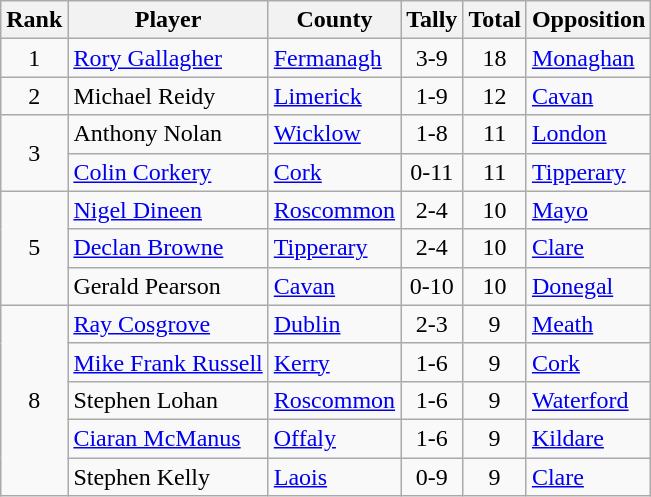<table class="wikitable">
<tr>
<th>Rank</th>
<th>Player</th>
<th>County</th>
<th>Tally</th>
<th>Total</th>
<th>Opposition</th>
</tr>
<tr>
<td rowspan=1 align=center>1</td>
<td><a href='#'>Rory Gallagher</a></td>
<td><a href='#'>Fermanagh</a></td>
<td align=center>3-9</td>
<td align=center>18</td>
<td><a href='#'>Monaghan</a></td>
</tr>
<tr>
<td rowspan=1 align=center>2</td>
<td>Michael Reidy</td>
<td><a href='#'>Limerick</a></td>
<td align=center>1-9</td>
<td align=center>12</td>
<td><a href='#'>Cavan</a></td>
</tr>
<tr>
<td rowspan=2 align=center>3</td>
<td>Anthony Nolan</td>
<td><a href='#'>Wicklow</a></td>
<td align=center>1-8</td>
<td align=center>11</td>
<td><a href='#'>London</a></td>
</tr>
<tr>
<td><a href='#'>Colin Corkery</a></td>
<td><a href='#'>Cork</a></td>
<td align=center>0-11</td>
<td align=center>11</td>
<td><a href='#'>Tipperary</a></td>
</tr>
<tr>
<td rowspan="3" align="center">5</td>
<td><a href='#'>Nigel Dineen</a></td>
<td><a href='#'>Roscommon</a></td>
<td align=center>2-4</td>
<td align=center>10</td>
<td><a href='#'>Mayo</a></td>
</tr>
<tr>
<td><a href='#'>Declan Browne</a></td>
<td><a href='#'>Tipperary</a></td>
<td align=center>2-4</td>
<td align=center>10</td>
<td><a href='#'>Clare</a></td>
</tr>
<tr>
<td>Gerald Pearson</td>
<td><a href='#'>Cavan</a></td>
<td align=center>0-10</td>
<td align=center>10</td>
<td><a href='#'>Donegal</a></td>
</tr>
<tr>
<td rowspan=5 align=center>8</td>
<td><a href='#'>Ray Cosgrove</a></td>
<td><a href='#'>Dublin</a></td>
<td align=center>2-3</td>
<td align=center>9</td>
<td><a href='#'>Meath</a></td>
</tr>
<tr>
<td><a href='#'>Mike Frank Russell</a></td>
<td><a href='#'>Kerry</a></td>
<td align=center>1-6</td>
<td align=center>9</td>
<td><a href='#'>Cork</a></td>
</tr>
<tr>
<td>Stephen Lohan</td>
<td><a href='#'>Roscommon</a></td>
<td align=center>1-6</td>
<td align=center>9</td>
<td><a href='#'>Waterford</a></td>
</tr>
<tr>
<td><a href='#'>Ciaran McManus</a></td>
<td><a href='#'>Offaly</a></td>
<td align=center>1-6</td>
<td align=center>9</td>
<td><a href='#'>Kildare</a></td>
</tr>
<tr>
<td>Stephen Kelly</td>
<td><a href='#'>Laois</a></td>
<td align=center>0-9</td>
<td align=center>9</td>
<td><a href='#'>Clare</a></td>
</tr>
</table>
